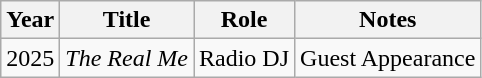<table class="wikitable sortable">
<tr>
<th>Year</th>
<th>Title</th>
<th>Role</th>
<th class="unsortable">Notes</th>
</tr>
<tr>
<td>2025</td>
<td><em>The Real Me</em></td>
<td>Radio DJ</td>
<td>Guest Appearance</td>
</tr>
</table>
